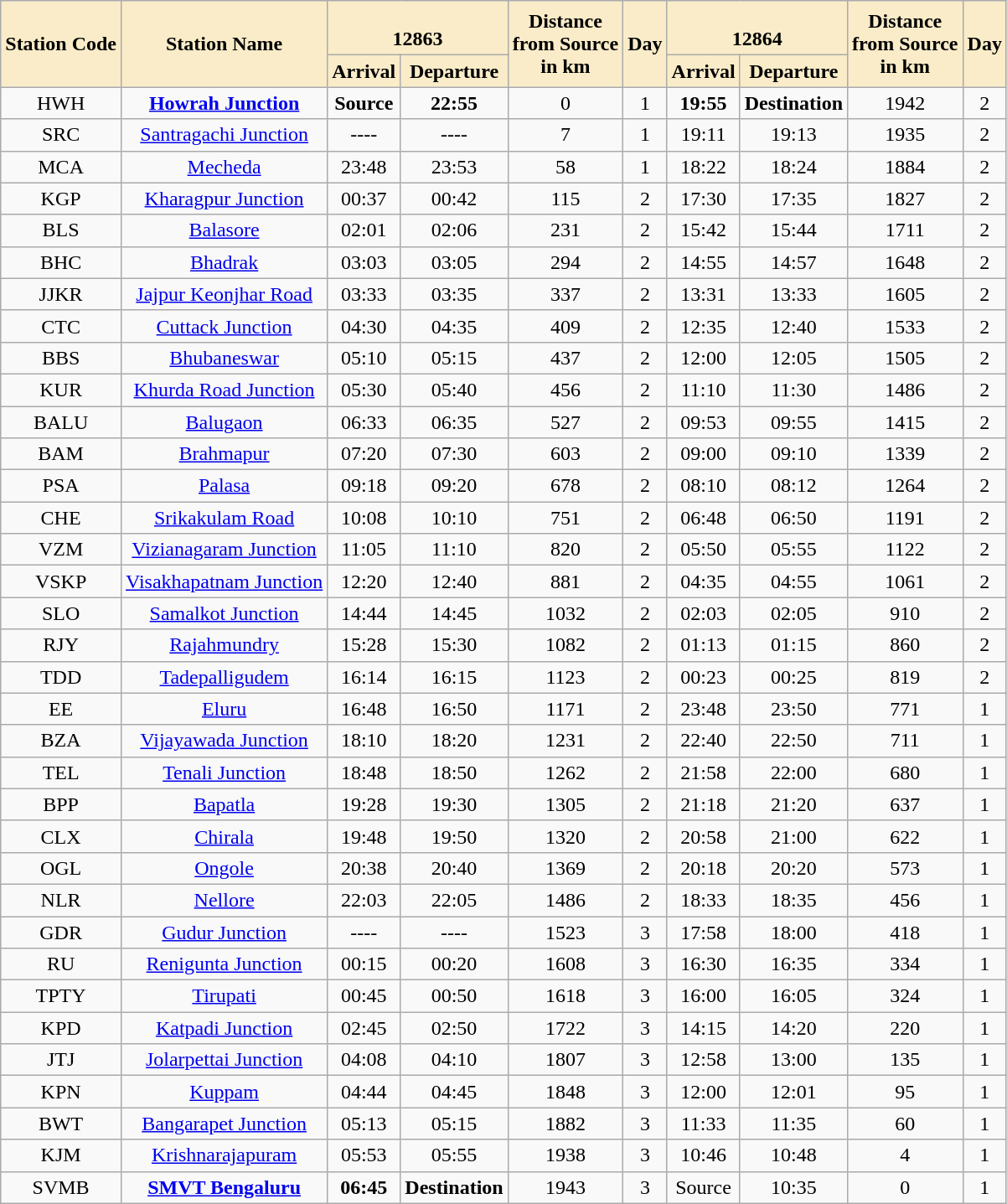<table class="wikitable plainrowheaders unsortable" style="text-align:center">
<tr>
<th scope="col" rowspan="2" style="background:#faecc8;">Station Code</th>
<th scope="col" rowspan="2" style="background:#faecc8;">Station Name</th>
<th scope="col" colspan="2" style="background:#faecc8;"><br><strong>12863</strong></th>
<th scope="col" rowspan="2" style="background:#faecc8;">Distance<br> from Source <br>in km</th>
<th scope="col" rowspan="2" style="background:#faecc8;">Day</th>
<th scope="col" colspan="2" style="background:#faecc8;"><br><strong>12864</strong></th>
<th scope="col" rowspan="2" style="background:#faecc8;">Distance<br> from Source <br>in km</th>
<th scope="col" rowspan="2" style="background:#faecc8;">Day</th>
</tr>
<tr>
<th scope="col" colspan="1" style="background:#faecc8;">Arrival</th>
<th scope="col" colspan="1" style="background:#faecc8;">Departure</th>
<th scope="col" colspan="1" style="background:#faecc8;">Arrival</th>
<th scope="col" colspan="1" style="background:#faecc8;">Departure</th>
</tr>
<tr>
<td>HWH</td>
<td><strong><a href='#'>Howrah Junction</a></strong></td>
<td><strong>Source</strong></td>
<td><strong>22:55</strong></td>
<td>0</td>
<td>1</td>
<td><strong>19:55</strong></td>
<td><strong>Destination</strong></td>
<td>1942</td>
<td>2</td>
</tr>
<tr>
<td>SRC</td>
<td><a href='#'>Santragachi Junction</a></td>
<td>----</td>
<td>----</td>
<td>7</td>
<td>1</td>
<td>19:11</td>
<td>19:13</td>
<td>1935</td>
<td>2</td>
</tr>
<tr>
<td>MCA</td>
<td><a href='#'>Mecheda</a></td>
<td>23:48</td>
<td>23:53</td>
<td>58</td>
<td>1</td>
<td>18:22</td>
<td>18:24</td>
<td>1884</td>
<td>2</td>
</tr>
<tr>
<td>KGP</td>
<td><a href='#'>Kharagpur Junction</a></td>
<td>00:37</td>
<td>00:42</td>
<td>115</td>
<td>2</td>
<td>17:30</td>
<td>17:35</td>
<td>1827</td>
<td>2</td>
</tr>
<tr>
<td>BLS</td>
<td><a href='#'>Balasore</a></td>
<td>02:01</td>
<td>02:06</td>
<td>231</td>
<td>2</td>
<td>15:42</td>
<td>15:44</td>
<td>1711</td>
<td>2</td>
</tr>
<tr>
<td>BHC</td>
<td><a href='#'>Bhadrak</a></td>
<td>03:03</td>
<td>03:05</td>
<td>294</td>
<td>2</td>
<td>14:55</td>
<td>14:57</td>
<td>1648</td>
<td>2</td>
</tr>
<tr>
<td>JJKR</td>
<td><a href='#'>Jajpur Keonjhar Road</a></td>
<td>03:33</td>
<td>03:35</td>
<td>337</td>
<td>2</td>
<td>13:31</td>
<td>13:33</td>
<td>1605</td>
<td>2</td>
</tr>
<tr>
<td>CTC</td>
<td><a href='#'>Cuttack Junction</a></td>
<td>04:30</td>
<td>04:35</td>
<td>409</td>
<td>2</td>
<td>12:35</td>
<td>12:40</td>
<td>1533</td>
<td>2</td>
</tr>
<tr>
<td>BBS</td>
<td><a href='#'>Bhubaneswar</a></td>
<td>05:10</td>
<td>05:15</td>
<td>437</td>
<td>2</td>
<td>12:00</td>
<td>12:05</td>
<td>1505</td>
<td>2</td>
</tr>
<tr>
<td>KUR</td>
<td><a href='#'>Khurda Road Junction</a></td>
<td>05:30</td>
<td>05:40</td>
<td>456</td>
<td>2</td>
<td>11:10</td>
<td>11:30</td>
<td>1486</td>
<td>2</td>
</tr>
<tr>
<td>BALU</td>
<td><a href='#'>Balugaon</a></td>
<td>06:33</td>
<td>06:35</td>
<td>527</td>
<td>2</td>
<td>09:53</td>
<td>09:55</td>
<td>1415</td>
<td>2</td>
</tr>
<tr>
<td>BAM</td>
<td><a href='#'>Brahmapur</a></td>
<td>07:20</td>
<td>07:30</td>
<td>603</td>
<td>2</td>
<td>09:00</td>
<td>09:10</td>
<td>1339</td>
<td>2</td>
</tr>
<tr>
<td>PSA</td>
<td><a href='#'>Palasa</a></td>
<td>09:18</td>
<td>09:20</td>
<td>678</td>
<td>2</td>
<td>08:10</td>
<td>08:12</td>
<td>1264</td>
<td>2</td>
</tr>
<tr>
<td>CHE</td>
<td><a href='#'>Srikakulam Road</a></td>
<td>10:08</td>
<td>10:10</td>
<td>751</td>
<td>2</td>
<td>06:48</td>
<td>06:50</td>
<td>1191</td>
<td>2</td>
</tr>
<tr>
<td>VZM</td>
<td><a href='#'>Vizianagaram Junction</a></td>
<td>11:05</td>
<td>11:10</td>
<td>820</td>
<td>2</td>
<td>05:50</td>
<td>05:55</td>
<td>1122</td>
<td>2</td>
</tr>
<tr>
<td>VSKP</td>
<td><a href='#'>Visakhapatnam Junction</a></td>
<td>12:20</td>
<td>12:40</td>
<td>881</td>
<td>2</td>
<td>04:35</td>
<td>04:55</td>
<td>1061</td>
<td>2</td>
</tr>
<tr>
<td>SLO</td>
<td><a href='#'>Samalkot Junction</a></td>
<td>14:44</td>
<td>14:45</td>
<td>1032</td>
<td>2</td>
<td>02:03</td>
<td>02:05</td>
<td>910</td>
<td>2</td>
</tr>
<tr>
<td>RJY</td>
<td><a href='#'>Rajahmundry</a></td>
<td>15:28</td>
<td>15:30</td>
<td>1082</td>
<td>2</td>
<td>01:13</td>
<td>01:15</td>
<td>860</td>
<td>2</td>
</tr>
<tr>
<td>TDD</td>
<td><a href='#'>Tadepalligudem</a></td>
<td>16:14</td>
<td>16:15</td>
<td>1123</td>
<td>2</td>
<td>00:23</td>
<td>00:25</td>
<td>819</td>
<td>2</td>
</tr>
<tr>
<td>EE</td>
<td><a href='#'>Eluru</a></td>
<td>16:48</td>
<td>16:50</td>
<td>1171</td>
<td>2</td>
<td>23:48</td>
<td>23:50</td>
<td>771</td>
<td>1</td>
</tr>
<tr>
<td>BZA</td>
<td><a href='#'>Vijayawada Junction</a></td>
<td>18:10</td>
<td>18:20</td>
<td>1231</td>
<td>2</td>
<td>22:40</td>
<td>22:50</td>
<td>711</td>
<td>1</td>
</tr>
<tr>
<td>TEL</td>
<td><a href='#'>Tenali Junction</a></td>
<td>18:48</td>
<td>18:50</td>
<td>1262</td>
<td>2</td>
<td>21:58</td>
<td>22:00</td>
<td>680</td>
<td>1</td>
</tr>
<tr>
<td>BPP</td>
<td><a href='#'>Bapatla</a></td>
<td>19:28</td>
<td>19:30</td>
<td>1305</td>
<td>2</td>
<td>21:18</td>
<td>21:20</td>
<td>637</td>
<td>1</td>
</tr>
<tr>
<td>CLX</td>
<td><a href='#'>Chirala</a></td>
<td>19:48</td>
<td>19:50</td>
<td>1320</td>
<td>2</td>
<td>20:58</td>
<td>21:00</td>
<td>622</td>
<td>1</td>
</tr>
<tr>
<td>OGL</td>
<td><a href='#'>Ongole</a></td>
<td>20:38</td>
<td>20:40</td>
<td>1369</td>
<td>2</td>
<td>20:18</td>
<td>20:20</td>
<td>573</td>
<td>1</td>
</tr>
<tr>
<td>NLR</td>
<td><a href='#'>Nellore</a></td>
<td>22:03</td>
<td>22:05</td>
<td>1486</td>
<td>2</td>
<td>18:33</td>
<td>18:35</td>
<td>456</td>
<td>1</td>
</tr>
<tr>
<td>GDR</td>
<td><a href='#'>Gudur Junction</a></td>
<td>----</td>
<td>----</td>
<td>1523</td>
<td>3</td>
<td>17:58</td>
<td>18:00</td>
<td>418</td>
<td>1</td>
</tr>
<tr>
<td>RU</td>
<td><a href='#'>Renigunta Junction</a></td>
<td>00:15</td>
<td>00:20</td>
<td>1608</td>
<td>3</td>
<td>16:30</td>
<td>16:35</td>
<td>334</td>
<td>1</td>
</tr>
<tr>
<td>TPTY</td>
<td><a href='#'>Tirupati</a></td>
<td>00:45</td>
<td>00:50</td>
<td>1618</td>
<td>3</td>
<td>16:00</td>
<td>16:05</td>
<td>324</td>
<td>1</td>
</tr>
<tr>
<td>KPD</td>
<td><a href='#'>Katpadi Junction</a></td>
<td>02:45</td>
<td>02:50</td>
<td>1722</td>
<td>3</td>
<td>14:15</td>
<td>14:20</td>
<td>220</td>
<td>1</td>
</tr>
<tr>
<td>JTJ</td>
<td><a href='#'>Jolarpettai Junction</a></td>
<td>04:08</td>
<td>04:10</td>
<td>1807</td>
<td>3</td>
<td>12:58</td>
<td>13:00</td>
<td>135</td>
<td>1</td>
</tr>
<tr>
<td>KPN</td>
<td><a href='#'>Kuppam</a></td>
<td>04:44</td>
<td>04:45</td>
<td>1848</td>
<td>3</td>
<td>12:00</td>
<td>12:01</td>
<td>95</td>
<td>1</td>
</tr>
<tr>
<td>BWT</td>
<td><a href='#'>Bangarapet Junction</a></td>
<td>05:13</td>
<td>05:15</td>
<td>1882</td>
<td>3</td>
<td>11:33</td>
<td>11:35</td>
<td>60</td>
<td>1</td>
</tr>
<tr>
<td>KJM</td>
<td><a href='#'>Krishnarajapuram</a></td>
<td>05:53</td>
<td>05:55</td>
<td>1938</td>
<td>3</td>
<td>10:46</td>
<td>10:48</td>
<td>4</td>
<td>1</td>
</tr>
<tr>
<td>SVMB</td>
<td><strong><a href='#'>SMVT Bengaluru</a></strong></td>
<td><strong>06:45</strong></td>
<td><strong>Destination</strong></td>
<td>1943</td>
<td>3</td>
<td>Source</td>
<td>10:35</td>
<td>0</td>
<td>1</td>
</tr>
</table>
